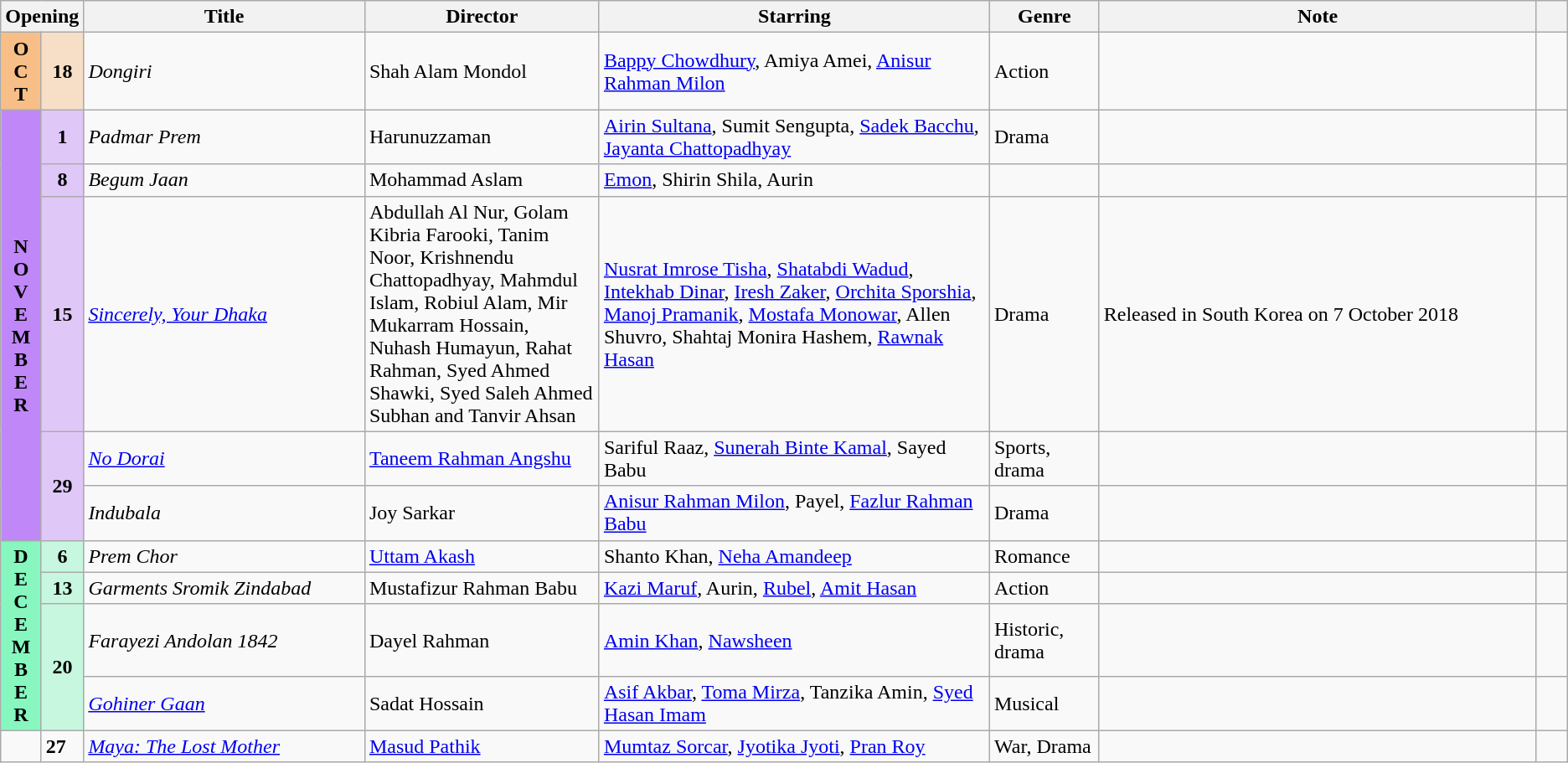<table class="wikitable sortable">
<tr>
<th colspan="2">Opening</th>
<th style="width:18%;">Title</th>
<th style="width:15%;">Director</th>
<th style="width:25%;">Starring</th>
<th style="width:7%;">Genre</th>
<th style="width:28%;">Note</th>
<th style="width:2%;"></th>
</tr>
<tr>
<th style="text-align:center; background:#f7bf87">O<br>C<br>T</th>
<td style="text-align:center; background:#f7dfc7"><strong>18</strong></td>
<td><em>Dongiri</em></td>
<td>Shah Alam Mondol</td>
<td><a href='#'>Bappy Chowdhury</a>, Amiya Amei, <a href='#'>Anisur Rahman Milon</a></td>
<td>Action</td>
<td></td>
<td></td>
</tr>
<tr>
<th rowspan="5" style="text-align:center; background:#bf87f7">N<br>O<br>V<br>E<br>M<br>B<br>E<br>R</th>
<td style="text-align:center; background:#dfc7f7"><strong>1</strong></td>
<td><em>Padmar Prem</em></td>
<td>Harunuzzaman</td>
<td><a href='#'>Airin Sultana</a>, Sumit Sengupta, <a href='#'>Sadek Bacchu</a>, <a href='#'>Jayanta Chattopadhyay</a></td>
<td>Drama</td>
<td></td>
<td></td>
</tr>
<tr>
<td style="text-align:center; background:#dfc7f7"><strong>8</strong></td>
<td><em>Begum Jaan</em></td>
<td>Mohammad Aslam</td>
<td><a href='#'>Emon</a>, Shirin Shila, Aurin</td>
<td></td>
<td></td>
<td></td>
</tr>
<tr>
<td rowspan="1" style="text-align:center; background:#dfc7f7"><strong>15</strong></td>
<td><em><a href='#'>Sincerely, Your Dhaka</a></em></td>
<td>Abdullah Al Nur, Golam Kibria Farooki, Tanim Noor, Krishnendu Chattopadhyay, Mahmdul Islam, Robiul Alam, Mir Mukarram Hossain, Nuhash Humayun, Rahat Rahman, Syed Ahmed Shawki, Syed Saleh Ahmed Subhan and Tanvir Ahsan</td>
<td><a href='#'>Nusrat Imrose Tisha</a>, <a href='#'>Shatabdi Wadud</a>, <a href='#'>Intekhab Dinar</a>, <a href='#'>Iresh Zaker</a>, <a href='#'>Orchita Sporshia</a>, <a href='#'>Manoj Pramanik</a>, <a href='#'>Mostafa Monowar</a>, Allen Shuvro, Shahtaj Monira Hashem, <a href='#'>Rawnak Hasan</a></td>
<td>Drama</td>
<td>Released in South Korea on 7 October 2018</td>
<td></td>
</tr>
<tr>
<td rowspan="2" style="text-align:center; background:#dfc7f7"><strong>29</strong></td>
<td><em><a href='#'>No Dorai</a></em></td>
<td><a href='#'>Taneem Rahman Angshu</a></td>
<td>Sariful Raaz, <a href='#'>Sunerah Binte Kamal</a>, Sayed Babu</td>
<td>Sports, drama</td>
<td></td>
<td></td>
</tr>
<tr>
<td><em>Indubala</em></td>
<td>Joy Sarkar</td>
<td><a href='#'>Anisur Rahman Milon</a>, Payel, <a href='#'>Fazlur Rahman Babu</a></td>
<td>Drama</td>
<td></td>
<td></td>
</tr>
<tr>
<th rowspan="4" style="text-align:center; background:#87f7bf">D<br>E<br>C<br>E<br>M<br>B<br>E<br>R</th>
<td style="text-align:center; background:#c7f7df"><strong>6</strong></td>
<td><em>Prem Chor</em></td>
<td><a href='#'>Uttam Akash</a></td>
<td>Shanto Khan, <a href='#'>Neha Amandeep</a></td>
<td>Romance</td>
<td></td>
<td></td>
</tr>
<tr>
<td style="text-align:center; background:#c7f7df"><strong>13</strong></td>
<td><em>Garments Sromik Zindabad</em></td>
<td>Mustafizur Rahman Babu</td>
<td><a href='#'>Kazi Maruf</a>, Aurin, <a href='#'>Rubel</a>, <a href='#'>Amit Hasan</a></td>
<td>Action</td>
<td></td>
<td></td>
</tr>
<tr>
<td rowspan="2" style="text-align:center; background:#c7f7df"><strong>20</strong></td>
<td><em>Farayezi Andolan 1842</em></td>
<td>Dayel Rahman</td>
<td><a href='#'>Amin Khan</a>, <a href='#'>Nawsheen</a></td>
<td>Historic, drama</td>
<td></td>
<td></td>
</tr>
<tr>
<td><em><a href='#'>Gohiner Gaan</a></em></td>
<td>Sadat Hossain</td>
<td><a href='#'>Asif Akbar</a>, <a href='#'>Toma Mirza</a>, Tanzika Amin, <a href='#'>Syed Hasan Imam</a></td>
<td>Musical</td>
<td></td>
<td></td>
</tr>
<tr>
<td></td>
<td><strong>27</strong></td>
<td><em><a href='#'>Maya: The Lost Mother</a></em></td>
<td><a href='#'>Masud Pathik</a></td>
<td><a href='#'>Mumtaz Sorcar</a>, <a href='#'>Jyotika Jyoti</a>, <a href='#'>Pran Roy</a></td>
<td>War, Drama</td>
<td></td>
<td></td>
</tr>
</table>
